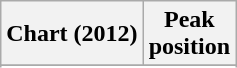<table class="wikitable sortable plainrowheaders">
<tr>
<th>Chart (2012)</th>
<th>Peak<br>position</th>
</tr>
<tr>
</tr>
<tr>
</tr>
<tr>
</tr>
<tr>
</tr>
<tr>
</tr>
<tr>
</tr>
</table>
